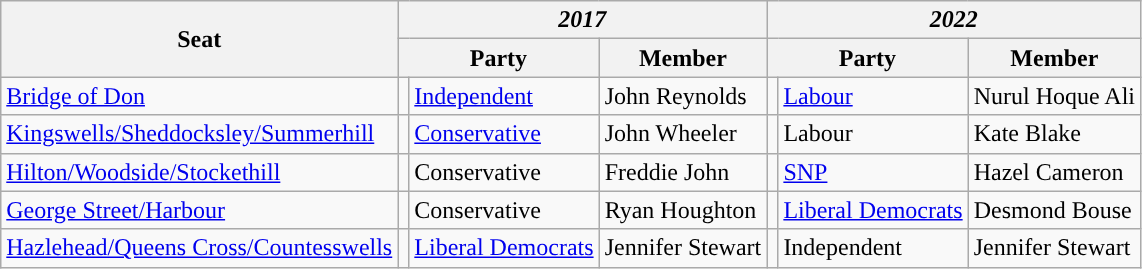<table class="wikitable">
<tr>
<th scope="col" rowspan="2" style="text-align:center">Seat</th>
<th scope="col" colspan="3" style="text-align:center"><em>2017</em></th>
<th scope="col" colspan="3" style="text-align:center"><em>2022</em></th>
</tr>
<tr>
<th colspan="2" style="text-align:center">Party</th>
<th style="text-align:center">Member</th>
<th colspan="2" style="text-align:center">Party</th>
<th style="text-align:center">Member</th>
</tr>
<tr>
<td scope="row"><a href='#'>Bridge of Don</a></td>
<td></td>
<td><a href='#'>Independent</a></td>
<td>John Reynolds</td>
<td></td>
<td><a href='#'>Labour</a></td>
<td>Nurul Hoque Ali</td>
</tr>
<tr>
<td scope="row"><a href='#'>Kingswells/Sheddocksley/Summerhill</a></td>
<td></td>
<td><a href='#'>Conservative</a></td>
<td>John Wheeler</td>
<td></td>
<td>Labour</td>
<td>Kate Blake</td>
</tr>
<tr>
<td scope="row"><a href='#'>Hilton/Woodside/Stockethill</a></td>
<td></td>
<td>Conservative</td>
<td>Freddie John</td>
<td></td>
<td><a href='#'>SNP</a></td>
<td>Hazel Cameron</td>
</tr>
<tr>
<td scope="row"><a href='#'>George Street/Harbour</a></td>
<td></td>
<td>Conservative</td>
<td>Ryan Houghton</td>
<td></td>
<td><a href='#'>Liberal Democrats</a></td>
<td>Desmond Bouse</td>
</tr>
<tr>
<td scope="row"><a href='#'>Hazlehead/Queens Cross/Countesswells</a></td>
<td></td>
<td><a href='#'>Liberal Democrats</a></td>
<td>Jennifer Stewart</td>
<td></td>
<td>Independent</td>
<td>Jennifer Stewart</td>
</tr>
</table>
